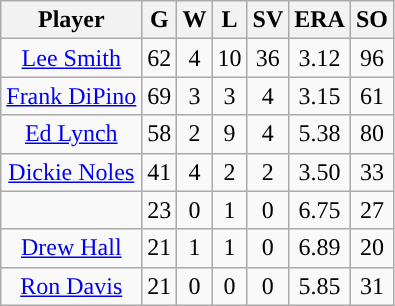<table class="wikitable sortable" style="text-align:center">
<tr>
<th>Player</th>
<th>G</th>
<th>W</th>
<th>L</th>
<th>SV</th>
<th>ERA</th>
<th>SO</th>
</tr>
<tr>
<td><a href='#'>Lee Smith</a></td>
<td>62</td>
<td>4</td>
<td>10</td>
<td>36</td>
<td>3.12</td>
<td>96</td>
</tr>
<tr>
<td><a href='#'>Frank DiPino</a></td>
<td>69</td>
<td>3</td>
<td>3</td>
<td>4</td>
<td>3.15</td>
<td>61</td>
</tr>
<tr>
<td><a href='#'>Ed Lynch</a></td>
<td>58</td>
<td>2</td>
<td>9</td>
<td>4</td>
<td>5.38</td>
<td>80</td>
</tr>
<tr>
<td><a href='#'>Dickie Noles</a></td>
<td>41</td>
<td>4</td>
<td>2</td>
<td>2</td>
<td>3.50</td>
<td>33</td>
</tr>
<tr>
<td></td>
<td>23</td>
<td>0</td>
<td>1</td>
<td>0</td>
<td>6.75</td>
<td>27</td>
</tr>
<tr>
<td><a href='#'>Drew Hall</a></td>
<td>21</td>
<td>1</td>
<td>1</td>
<td>0</td>
<td>6.89</td>
<td>20</td>
</tr>
<tr>
<td><a href='#'>Ron Davis</a></td>
<td>21</td>
<td>0</td>
<td>0</td>
<td>0</td>
<td>5.85</td>
<td>31</td>
</tr>
</table>
